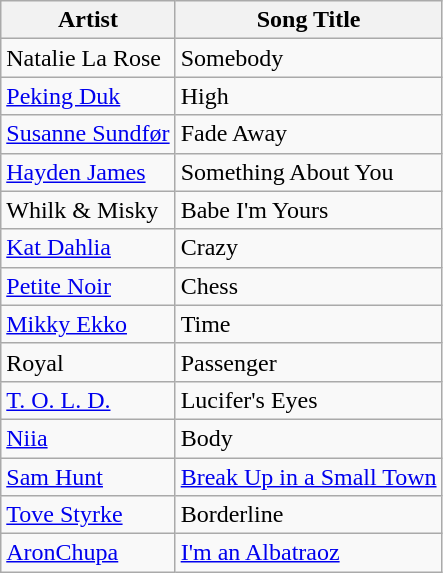<table class="wikitable">
<tr>
<th>Artist</th>
<th>Song Title</th>
</tr>
<tr>
<td>Natalie La Rose</td>
<td>Somebody</td>
</tr>
<tr>
<td><a href='#'>Peking Duk</a></td>
<td>High</td>
</tr>
<tr>
<td><a href='#'>Susanne Sundfør</a></td>
<td>Fade Away</td>
</tr>
<tr>
<td><a href='#'>Hayden James</a></td>
<td>Something About You</td>
</tr>
<tr>
<td>Whilk & Misky</td>
<td>Babe I'm Yours</td>
</tr>
<tr>
<td><a href='#'>Kat Dahlia</a></td>
<td>Crazy</td>
</tr>
<tr>
<td><a href='#'>Petite Noir</a></td>
<td>Chess</td>
</tr>
<tr>
<td><a href='#'>Mikky Ekko</a></td>
<td>Time</td>
</tr>
<tr>
<td>Royal</td>
<td>Passenger</td>
</tr>
<tr>
<td><a href='#'>T. O. L. D.</a></td>
<td>Lucifer's Eyes</td>
</tr>
<tr>
<td><a href='#'>Niia</a></td>
<td>Body</td>
</tr>
<tr>
<td><a href='#'>Sam Hunt</a></td>
<td><a href='#'>Break Up in a Small Town</a></td>
</tr>
<tr>
<td><a href='#'>Tove Styrke</a></td>
<td>Borderline</td>
</tr>
<tr>
<td><a href='#'>AronChupa</a></td>
<td><a href='#'>I'm an Albatraoz</a></td>
</tr>
</table>
